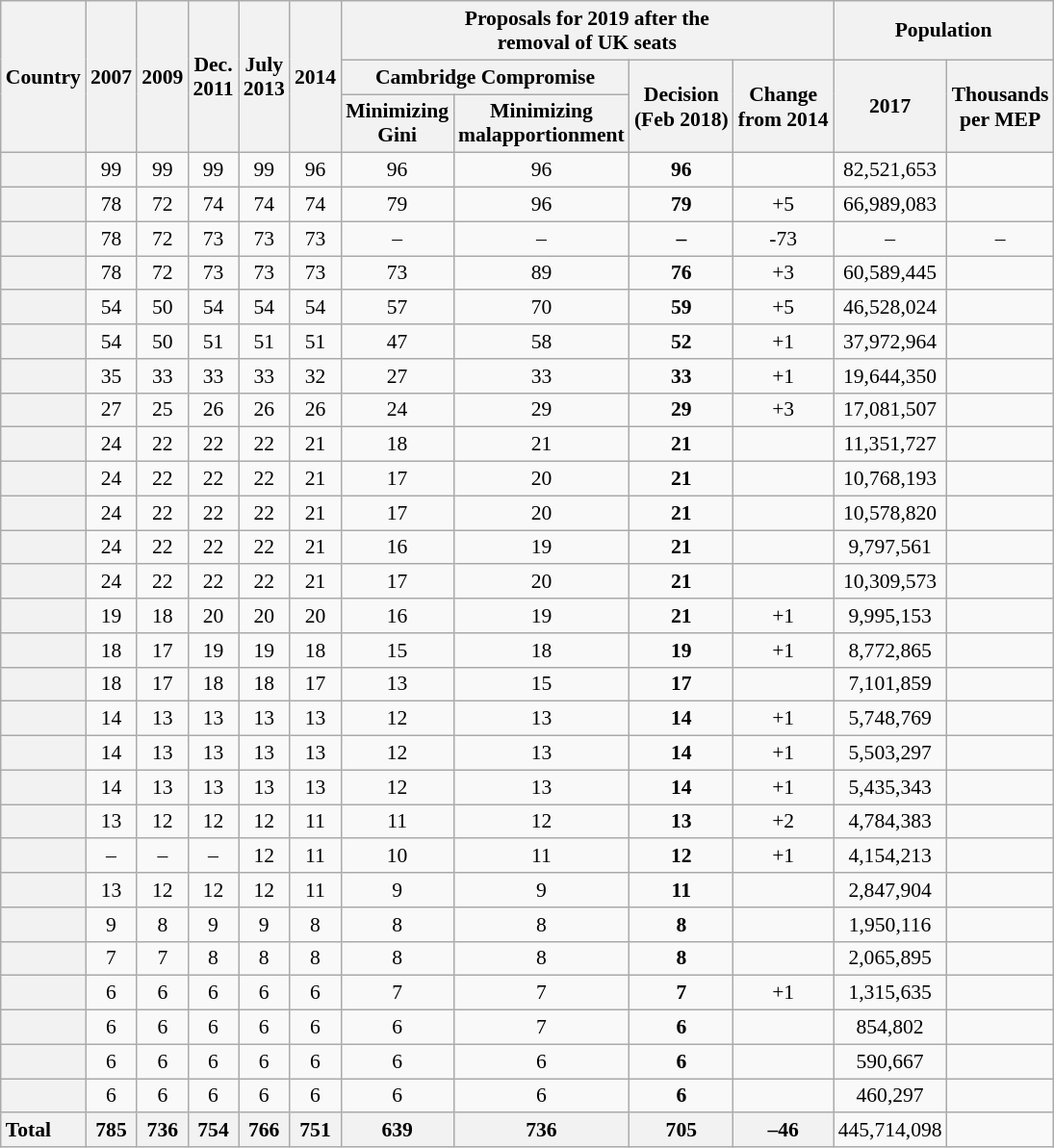<table class="wikitable sortable" style="text-align:center; font-size:90%;">
<tr>
<th rowspan=3>Country</th>
<th rowspan=3>2007</th>
<th rowspan=3>2009</th>
<th rowspan=3>Dec.<br>2011</th>
<th rowspan=3>July <br> 2013</th>
<th rowspan=3>2014</th>
<th colspan=4>Proposals for 2019 after the<br>removal of UK seats</th>
<th colspan=2>Population</th>
</tr>
<tr>
<th colspan=2>Cambridge Compromise</th>
<th rowspan=2>Decision <br>(Feb 2018)</th>
<th rowspan=2>Change <br> from 2014</th>
<th rowspan=2>2017</th>
<th rowspan=2>Thousands <br> per MEP</th>
</tr>
<tr>
<th>Minimizing <br> Gini</th>
<th>Minimizing <br> malapportionment</th>
</tr>
<tr>
<th style="text-align:left"></th>
<td>99</td>
<td>99</td>
<td>99</td>
<td>99</td>
<td>96</td>
<td>96</td>
<td>96</td>
<td style="font-weight:bold">96</td>
<td></td>
<td>82,521,653</td>
<td></td>
</tr>
<tr>
<th style="text-align:left"></th>
<td>78</td>
<td>72</td>
<td>74</td>
<td>74</td>
<td>74</td>
<td>79</td>
<td>96</td>
<td style="font-weight:bold">79</td>
<td> +5</td>
<td>66,989,083</td>
<td></td>
</tr>
<tr>
<th style="text-align:left"></th>
<td>78</td>
<td>72</td>
<td>73</td>
<td>73</td>
<td>73</td>
<td>–</td>
<td>–</td>
<td style="font-weight:bold">–</td>
<td> -73</td>
<td>–</td>
<td>–</td>
</tr>
<tr>
<th style="text-align:left"></th>
<td>78</td>
<td>72</td>
<td>73</td>
<td>73</td>
<td>73</td>
<td>73</td>
<td>89</td>
<td style="font-weight:bold">76</td>
<td> +3</td>
<td>60,589,445</td>
<td></td>
</tr>
<tr>
<th style="text-align:left"></th>
<td>54</td>
<td>50</td>
<td>54</td>
<td>54</td>
<td>54</td>
<td>57</td>
<td>70</td>
<td style="font-weight:bold">59</td>
<td> +5</td>
<td>46,528,024</td>
<td></td>
</tr>
<tr>
<th style="text-align:left"></th>
<td>54</td>
<td>50</td>
<td>51</td>
<td>51</td>
<td>51</td>
<td>47</td>
<td>58</td>
<td style="font-weight:bold">52</td>
<td> +1</td>
<td>37,972,964</td>
<td></td>
</tr>
<tr>
<th style="text-align:left"></th>
<td>35</td>
<td>33</td>
<td>33</td>
<td>33</td>
<td>32</td>
<td>27</td>
<td>33</td>
<td style="font-weight:bold">33</td>
<td> +1</td>
<td>19,644,350</td>
<td></td>
</tr>
<tr>
<th style="text-align:left"></th>
<td>27</td>
<td>25</td>
<td>26</td>
<td>26</td>
<td>26</td>
<td>24</td>
<td>29</td>
<td style="font-weight:bold">29</td>
<td> +3</td>
<td>17,081,507</td>
<td></td>
</tr>
<tr>
<th style="text-align:left"></th>
<td>24</td>
<td>22</td>
<td>22</td>
<td>22</td>
<td>21</td>
<td>18</td>
<td>21</td>
<td style="font-weight:bold">21</td>
<td></td>
<td>11,351,727</td>
<td></td>
</tr>
<tr>
<th style="text-align:left"></th>
<td>24</td>
<td>22</td>
<td>22</td>
<td>22</td>
<td>21</td>
<td>17</td>
<td>20</td>
<td style="font-weight:bold">21</td>
<td></td>
<td>10,768,193</td>
<td></td>
</tr>
<tr>
<th style="text-align:left"></th>
<td>24</td>
<td>22</td>
<td>22</td>
<td>22</td>
<td>21</td>
<td>17</td>
<td>20</td>
<td style="font-weight:bold">21</td>
<td></td>
<td>10,578,820</td>
<td></td>
</tr>
<tr>
<th style="text-align:left"></th>
<td>24</td>
<td>22</td>
<td>22</td>
<td>22</td>
<td>21</td>
<td>16</td>
<td>19</td>
<td style="font-weight:bold">21</td>
<td></td>
<td>9,797,561</td>
<td></td>
</tr>
<tr>
<th style="text-align:left"></th>
<td>24</td>
<td>22</td>
<td>22</td>
<td>22</td>
<td>21</td>
<td>17</td>
<td>20</td>
<td style="font-weight:bold">21</td>
<td></td>
<td>10,309,573</td>
<td></td>
</tr>
<tr>
<th style="text-align:left"></th>
<td>19</td>
<td>18</td>
<td>20</td>
<td>20</td>
<td>20</td>
<td>16</td>
<td>19</td>
<td style="font-weight:bold">21</td>
<td> +1</td>
<td>9,995,153</td>
<td></td>
</tr>
<tr>
<th style="text-align:left"></th>
<td>18</td>
<td>17</td>
<td>19</td>
<td>19</td>
<td>18</td>
<td>15</td>
<td>18</td>
<td style="font-weight:bold">19</td>
<td> +1</td>
<td>8,772,865</td>
<td></td>
</tr>
<tr>
<th style="text-align:left"></th>
<td>18</td>
<td>17</td>
<td>18</td>
<td>18</td>
<td>17</td>
<td>13</td>
<td>15</td>
<td style="font-weight:bold">17</td>
<td></td>
<td>7,101,859</td>
<td></td>
</tr>
<tr>
<th style="text-align:left"></th>
<td>14</td>
<td>13</td>
<td>13</td>
<td>13</td>
<td>13</td>
<td>12</td>
<td>13</td>
<td style="font-weight:bold">14</td>
<td> +1</td>
<td>5,748,769</td>
<td></td>
</tr>
<tr>
<th style="text-align:left"></th>
<td>14</td>
<td>13</td>
<td>13</td>
<td>13</td>
<td>13</td>
<td>12</td>
<td>13</td>
<td style="font-weight:bold">14</td>
<td> +1</td>
<td>5,503,297</td>
<td></td>
</tr>
<tr>
<th style="text-align:left"></th>
<td>14</td>
<td>13</td>
<td>13</td>
<td>13</td>
<td>13</td>
<td>12</td>
<td>13</td>
<td style="font-weight:bold">14</td>
<td> +1</td>
<td>5,435,343</td>
<td></td>
</tr>
<tr>
<th style="text-align:left"></th>
<td>13</td>
<td>12</td>
<td>12</td>
<td>12</td>
<td>11</td>
<td>11</td>
<td>12</td>
<td style="font-weight:bold">13</td>
<td> +2</td>
<td>4,784,383</td>
<td></td>
</tr>
<tr>
<th style="text-align:left"></th>
<td>–</td>
<td>–</td>
<td>–</td>
<td>12</td>
<td>11</td>
<td>10</td>
<td>11</td>
<td style="font-weight:bold">12</td>
<td> +1</td>
<td>4,154,213</td>
<td></td>
</tr>
<tr>
<th style="text-align:left"></th>
<td>13</td>
<td>12</td>
<td>12</td>
<td>12</td>
<td>11</td>
<td>9</td>
<td>9</td>
<td style="font-weight:bold">11</td>
<td></td>
<td>2,847,904</td>
<td></td>
</tr>
<tr>
<th style="text-align:left"></th>
<td>9</td>
<td>8</td>
<td>9</td>
<td>9</td>
<td>8</td>
<td>8</td>
<td>8</td>
<td style="font-weight:bold">8</td>
<td></td>
<td>1,950,116</td>
<td></td>
</tr>
<tr>
<th style="text-align:left"></th>
<td>7</td>
<td>7</td>
<td>8</td>
<td>8</td>
<td>8</td>
<td>8</td>
<td>8</td>
<td style="font-weight:bold">8</td>
<td></td>
<td>2,065,895</td>
<td></td>
</tr>
<tr>
<th style="text-align:left"></th>
<td>6</td>
<td>6</td>
<td>6</td>
<td>6</td>
<td>6</td>
<td>7</td>
<td>7</td>
<td style="font-weight:bold">7</td>
<td> +1</td>
<td>1,315,635</td>
<td></td>
</tr>
<tr>
<th style="text-align:left"></th>
<td>6</td>
<td>6</td>
<td>6</td>
<td>6</td>
<td>6</td>
<td>6</td>
<td>7</td>
<td style="font-weight:bold">6</td>
<td></td>
<td>854,802</td>
<td></td>
</tr>
<tr>
<th style="text-align:left"></th>
<td>6</td>
<td>6</td>
<td>6</td>
<td>6</td>
<td>6</td>
<td>6</td>
<td>6</td>
<td style="font-weight:bold">6</td>
<td></td>
<td>590,667</td>
<td></td>
</tr>
<tr>
<th style="text-align:left"></th>
<td>6</td>
<td>6</td>
<td>6</td>
<td>6</td>
<td>6</td>
<td>6</td>
<td>6</td>
<td style="font-weight:bold">6</td>
<td></td>
<td>460,297</td>
<td></td>
</tr>
<tr>
<th style="text-align:left">Total</th>
<th>785</th>
<th>736</th>
<th>754</th>
<th>766</th>
<th>751</th>
<th>639</th>
<th>736</th>
<th>705</th>
<th> –46</th>
<td>445,714,098</td>
<td></td>
</tr>
</table>
